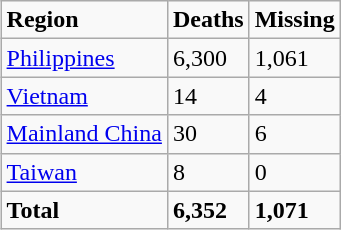<table class="wikitable" style="float: right; margin:0 1em 0.5em 1em;">
<tr>
<td><strong>Region</strong></td>
<td><strong>Deaths</strong></td>
<td><strong>Missing</strong></td>
</tr>
<tr>
<td><a href='#'>Philippines</a></td>
<td>6,300</td>
<td>1,061</td>
</tr>
<tr>
<td><a href='#'>Vietnam</a></td>
<td>14</td>
<td>4</td>
</tr>
<tr>
<td><a href='#'>Mainland China</a></td>
<td>30</td>
<td>6</td>
</tr>
<tr>
<td><a href='#'>Taiwan</a></td>
<td>8</td>
<td>0</td>
</tr>
<tr>
<td><strong>Total</strong></td>
<td><strong>6,352</strong></td>
<td><strong>1,071</strong></td>
</tr>
</table>
